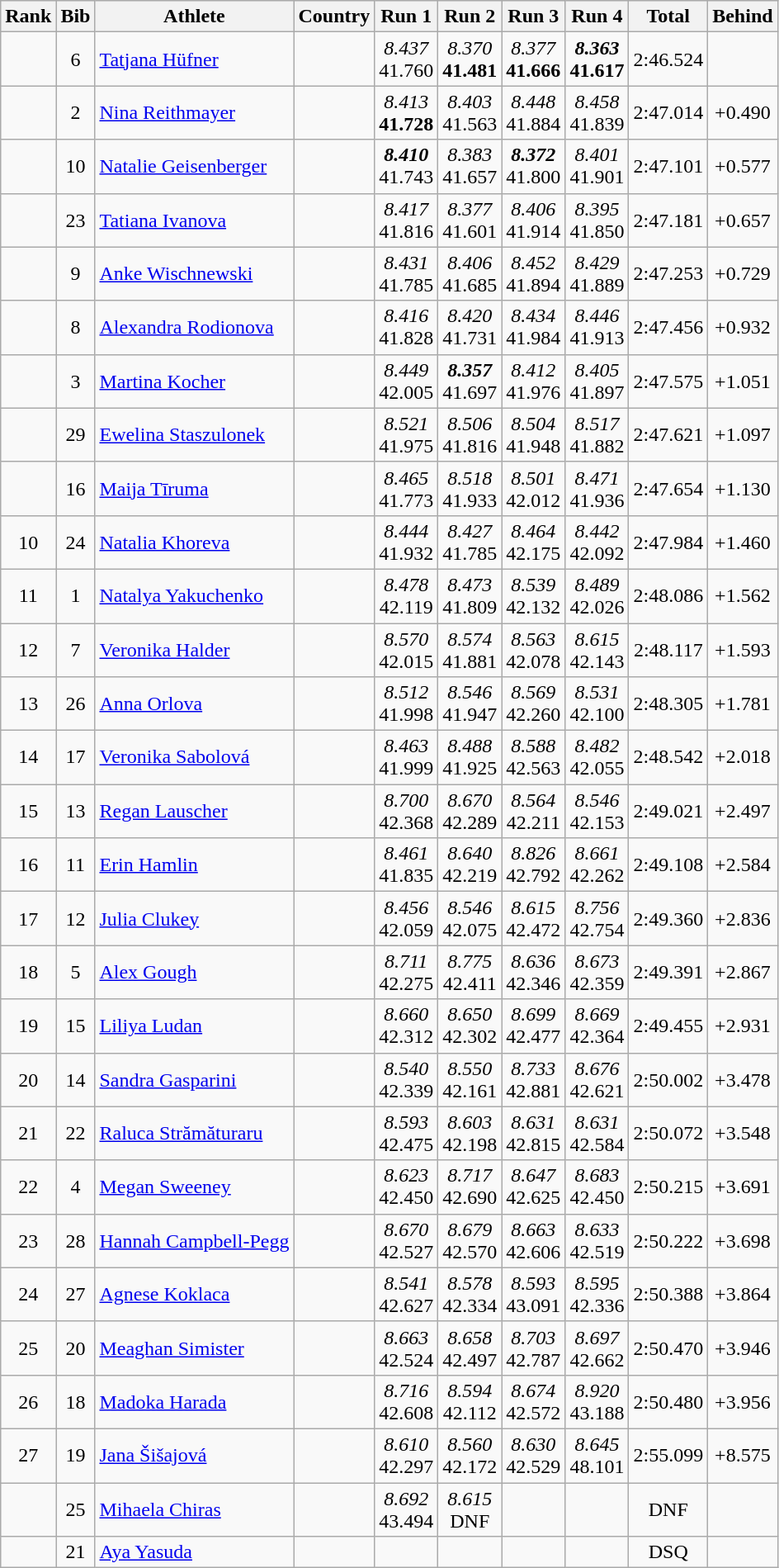<table class="wikitable sortable" style="text-align:center">
<tr bgcolor=efefef>
<th>Rank</th>
<th>Bib</th>
<th>Athlete</th>
<th>Country</th>
<th>Run 1</th>
<th>Run 2</th>
<th>Run 3</th>
<th>Run 4</th>
<th>Total</th>
<th>Behind</th>
</tr>
<tr>
<td></td>
<td>6</td>
<td align=left><a href='#'>Tatjana Hüfner</a></td>
<td align=left></td>
<td><em>8.437</em><br>41.760</td>
<td><em>8.370</em><br><strong>41.481</strong></td>
<td><em>8.377</em><br><strong>41.666</strong></td>
<td><strong><em>8.363</em></strong><br><strong> 41.617</strong></td>
<td>2:46.524</td>
<td></td>
</tr>
<tr>
<td></td>
<td>2</td>
<td align=left><a href='#'>Nina Reithmayer</a></td>
<td align=left></td>
<td><em>8.413</em><br><strong>41.728</strong></td>
<td><em>8.403</em><br>41.563</td>
<td><em>8.448</em><br>41.884</td>
<td><em>8.458</em><br>41.839</td>
<td>2:47.014</td>
<td>+0.490</td>
</tr>
<tr>
<td></td>
<td>10</td>
<td align=left><a href='#'>Natalie Geisenberger</a></td>
<td align=left></td>
<td><strong><em>8.410</em></strong><br>41.743</td>
<td><em>8.383</em><br>41.657</td>
<td><strong><em>8.372</em></strong><br>41.800</td>
<td><em>8.401</em><br>41.901</td>
<td>2:47.101</td>
<td>+0.577</td>
</tr>
<tr>
<td></td>
<td>23</td>
<td align=left><a href='#'>Tatiana Ivanova</a></td>
<td align=left></td>
<td><em>8.417</em><br>41.816</td>
<td><em>8.377</em><br>41.601</td>
<td><em>8.406</em><br>41.914</td>
<td><em>8.395</em><br>41.850</td>
<td>2:47.181</td>
<td>+0.657</td>
</tr>
<tr>
<td></td>
<td>9</td>
<td align=left><a href='#'>Anke Wischnewski</a></td>
<td align=left></td>
<td><em>8.431</em><br>41.785</td>
<td><em>8.406</em><br>41.685</td>
<td><em>8.452</em><br>41.894</td>
<td><em>8.429</em><br>41.889</td>
<td>2:47.253</td>
<td>+0.729</td>
</tr>
<tr>
<td></td>
<td>8</td>
<td align=left><a href='#'>Alexandra Rodionova</a></td>
<td align=left></td>
<td><em>8.416</em><br>41.828</td>
<td><em>8.420</em><br>41.731</td>
<td><em>8.434</em><br>41.984</td>
<td><em>8.446</em><br>41.913</td>
<td>2:47.456</td>
<td>+0.932</td>
</tr>
<tr>
<td></td>
<td>3</td>
<td align=left><a href='#'>Martina Kocher</a></td>
<td align=left></td>
<td><em>8.449</em><br>42.005</td>
<td><strong><em>8.357</em></strong><br>41.697</td>
<td><em>8.412</em><br>41.976</td>
<td><em>8.405</em><br>41.897</td>
<td>2:47.575</td>
<td>+1.051</td>
</tr>
<tr>
<td></td>
<td>29</td>
<td align=left><a href='#'>Ewelina Staszulonek</a></td>
<td align=left></td>
<td><em>8.521</em><br>41.975</td>
<td><em>8.506</em><br>41.816</td>
<td><em>8.504</em><br>41.948</td>
<td><em>8.517</em><br>41.882</td>
<td>2:47.621</td>
<td>+1.097</td>
</tr>
<tr>
<td></td>
<td>16</td>
<td align=left><a href='#'>Maija Tīruma</a></td>
<td align=left></td>
<td><em>8.465</em><br>41.773</td>
<td><em>8.518</em><br>41.933</td>
<td><em>8.501</em><br>42.012</td>
<td><em>8.471</em><br>41.936</td>
<td>2:47.654</td>
<td>+1.130</td>
</tr>
<tr>
<td>10</td>
<td>24</td>
<td align=left><a href='#'>Natalia Khoreva</a></td>
<td align=left></td>
<td><em>8.444</em><br>41.932</td>
<td><em>8.427</em><br>41.785</td>
<td><em>8.464</em><br>42.175</td>
<td><em>8.442</em><br>42.092</td>
<td>2:47.984</td>
<td>+1.460</td>
</tr>
<tr>
<td>11</td>
<td>1</td>
<td align=left><a href='#'>Natalya Yakuchenko</a></td>
<td align=left></td>
<td><em>8.478</em><br>42.119</td>
<td><em>8.473</em><br>41.809</td>
<td><em>8.539</em><br>42.132</td>
<td><em>8.489</em><br>42.026</td>
<td>2:48.086</td>
<td>+1.562</td>
</tr>
<tr>
<td>12</td>
<td>7</td>
<td align=left><a href='#'>Veronika Halder</a></td>
<td align=left></td>
<td><em>8.570</em><br>42.015</td>
<td><em>8.574</em><br>41.881</td>
<td><em>8.563</em><br>42.078</td>
<td><em>8.615</em> <br> 42.143</td>
<td>2:48.117</td>
<td>+1.593</td>
</tr>
<tr>
<td>13</td>
<td>26</td>
<td align=left><a href='#'>Anna Orlova</a></td>
<td align=left></td>
<td><em>8.512</em><br>41.998</td>
<td><em>8.546</em><br>41.947</td>
<td><em>8.569</em><br>42.260</td>
<td><em>8.531</em><br>42.100</td>
<td>2:48.305</td>
<td>+1.781</td>
</tr>
<tr>
<td>14</td>
<td>17</td>
<td align=left><a href='#'>Veronika Sabolová</a></td>
<td align=left></td>
<td><em>8.463</em><br>41.999</td>
<td><em>8.488</em><br>41.925</td>
<td><em>8.588</em><br>42.563</td>
<td><em>8.482</em><br>42.055</td>
<td>2:48.542</td>
<td>+2.018</td>
</tr>
<tr>
<td>15</td>
<td>13</td>
<td align=left><a href='#'>Regan Lauscher</a></td>
<td align=left></td>
<td><em>8.700</em><br>42.368</td>
<td><em>8.670</em><br>42.289</td>
<td><em>8.564</em><br>42.211</td>
<td><em>8.546</em><br>42.153</td>
<td>2:49.021</td>
<td>+2.497</td>
</tr>
<tr>
<td>16</td>
<td>11</td>
<td align=left><a href='#'>Erin Hamlin</a></td>
<td align=left></td>
<td><em>8.461</em><br>41.835</td>
<td><em>8.640</em><br>42.219</td>
<td><em>8.826</em><br>42.792</td>
<td><em>8.661</em> <br>42.262</td>
<td>2:49.108</td>
<td>+2.584</td>
</tr>
<tr>
<td>17</td>
<td>12</td>
<td align=left><a href='#'>Julia Clukey</a></td>
<td align=left></td>
<td><em>8.456</em><br>42.059</td>
<td><em>8.546</em><br>42.075</td>
<td><em>8.615</em><br>42.472</td>
<td><em>8.756</em><br>42.754</td>
<td>2:49.360</td>
<td>+2.836</td>
</tr>
<tr>
<td>18</td>
<td>5</td>
<td align=left><a href='#'>Alex Gough</a></td>
<td align=left></td>
<td><em>8.711</em><br>42.275</td>
<td><em>8.775</em><br>42.411</td>
<td><em>8.636</em><br>42.346</td>
<td><em>8.673</em><br>42.359</td>
<td>2:49.391</td>
<td>+2.867</td>
</tr>
<tr>
<td>19</td>
<td>15</td>
<td align=left><a href='#'>Liliya Ludan</a></td>
<td align=left></td>
<td><em>8.660</em><br>42.312</td>
<td><em>8.650</em><br>42.302</td>
<td><em>8.699</em><br>42.477</td>
<td><em>8.669</em><br>42.364</td>
<td>2:49.455</td>
<td>+2.931</td>
</tr>
<tr>
<td>20</td>
<td>14</td>
<td align=left><a href='#'>Sandra Gasparini</a></td>
<td align=left></td>
<td><em>8.540</em><br>42.339</td>
<td><em>8.550</em><br>42.161</td>
<td><em>8.733</em><br>42.881</td>
<td><em>8.676</em><br>42.621</td>
<td>2:50.002</td>
<td>+3.478</td>
</tr>
<tr>
<td>21</td>
<td>22</td>
<td align=left><a href='#'>Raluca Strămăturaru</a></td>
<td align=left></td>
<td><em>8.593</em><br>42.475</td>
<td><em>8.603</em><br>42.198</td>
<td><em>8.631</em><br>42.815</td>
<td><em>8.631</em><br>42.584</td>
<td>2:50.072</td>
<td>+3.548</td>
</tr>
<tr>
<td>22</td>
<td>4</td>
<td align=left><a href='#'>Megan Sweeney</a></td>
<td align=left></td>
<td><em>8.623</em><br>42.450</td>
<td><em>8.717</em><br>42.690</td>
<td><em>8.647</em><br>42.625</td>
<td><em>8.683</em><br>42.450</td>
<td>2:50.215</td>
<td>+3.691</td>
</tr>
<tr>
<td>23</td>
<td>28</td>
<td align=left><a href='#'>Hannah Campbell-Pegg</a></td>
<td align=left></td>
<td><em>8.670</em><br>42.527</td>
<td><em>8.679</em><br>42.570</td>
<td><em>8.663</em><br>42.606</td>
<td><em>8.633</em><br>42.519</td>
<td>2:50.222</td>
<td>+3.698</td>
</tr>
<tr>
<td>24</td>
<td>27</td>
<td align=left><a href='#'>Agnese Koklaca</a></td>
<td align=left></td>
<td><em>8.541</em><br>42.627</td>
<td><em>8.578</em><br>42.334</td>
<td><em>8.593</em><br>43.091</td>
<td><em>8.595</em><br>42.336</td>
<td>2:50.388</td>
<td>+3.864</td>
</tr>
<tr>
<td>25</td>
<td>20</td>
<td align=left><a href='#'>Meaghan Simister</a></td>
<td align=left></td>
<td><em>8.663</em><br>42.524</td>
<td><em>8.658</em><br>42.497</td>
<td><em>8.703</em><br>42.787</td>
<td><em>8.697</em><br>42.662</td>
<td>2:50.470</td>
<td>+3.946</td>
</tr>
<tr>
<td>26</td>
<td>18</td>
<td align=left><a href='#'>Madoka Harada</a></td>
<td align=left></td>
<td><em>8.716</em><br>42.608</td>
<td><em>8.594</em><br>42.112</td>
<td><em>8.674</em><br>42.572</td>
<td><em>8.920</em><br>43.188</td>
<td>2:50.480</td>
<td>+3.956</td>
</tr>
<tr>
<td>27</td>
<td>19</td>
<td align=left><a href='#'>Jana Šišajová</a></td>
<td align=left></td>
<td><em>8.610</em><br>42.297</td>
<td><em>8.560</em><br>42.172</td>
<td><em>8.630</em><br>42.529</td>
<td><em>8.645</em><br>48.101</td>
<td>2:55.099</td>
<td>+8.575</td>
</tr>
<tr>
<td></td>
<td>25</td>
<td align=left><a href='#'>Mihaela Chiras</a></td>
<td align=left></td>
<td><em>8.692</em><br>43.494</td>
<td><em>8.615</em><br>DNF</td>
<td></td>
<td></td>
<td>DNF</td>
<td></td>
</tr>
<tr>
<td></td>
<td>21</td>
<td align=left><a href='#'>Aya Yasuda</a></td>
<td align=left></td>
<td></td>
<td></td>
<td></td>
<td></td>
<td>DSQ</td>
<td></td>
</tr>
</table>
